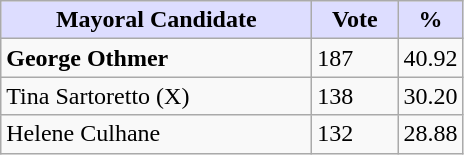<table class="wikitable">
<tr>
<th style="background:#ddf; width:200px;">Mayoral Candidate</th>
<th style="background:#ddf; width:50px;">Vote</th>
<th style="background:#ddf; width:30px;">%</th>
</tr>
<tr>
<td><strong>George Othmer</strong></td>
<td>187</td>
<td>40.92</td>
</tr>
<tr>
<td>Tina Sartoretto (X)</td>
<td>138</td>
<td>30.20</td>
</tr>
<tr>
<td>Helene Culhane</td>
<td>132</td>
<td>28.88</td>
</tr>
</table>
